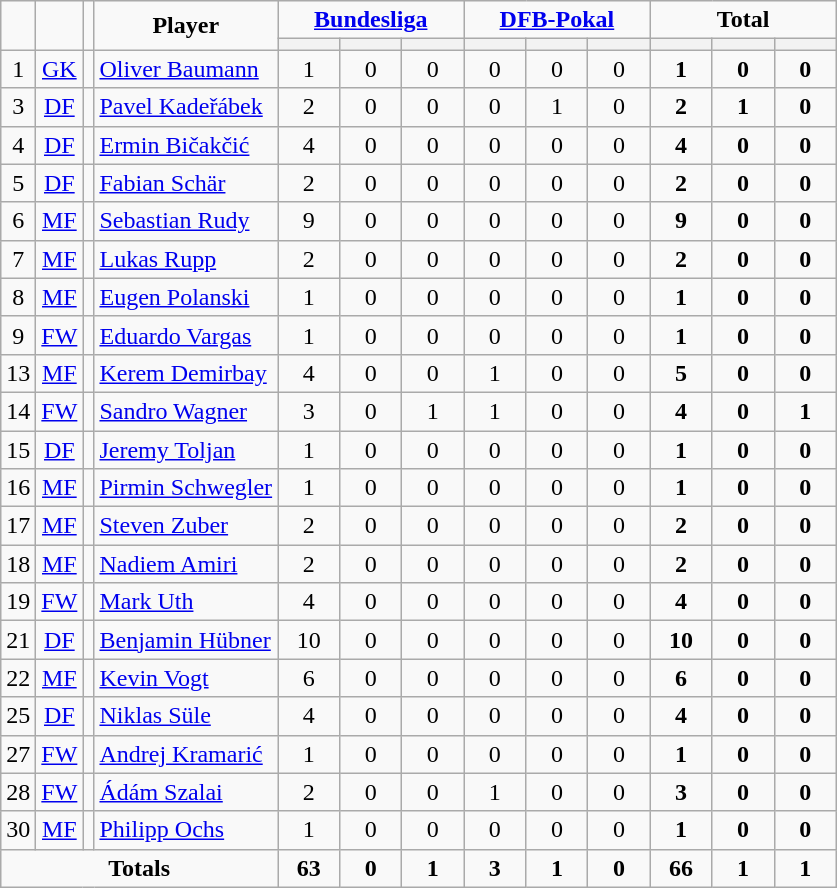<table class="wikitable" style="text-align:center;">
<tr>
<td rowspan="2" !width=15><strong></strong></td>
<td rowspan="2" !width=15><strong></strong></td>
<td rowspan="2" !width=15><strong></strong></td>
<td rowspan="2" !width=120><strong>Player</strong></td>
<td colspan="3"><strong><a href='#'>Bundesliga</a></strong></td>
<td colspan="3"><strong><a href='#'>DFB-Pokal</a></strong></td>
<td colspan="3"><strong>Total</strong></td>
</tr>
<tr>
<th width=34; background:#fe9;"></th>
<th width=34; background:#fe9;"></th>
<th width=34; background:#ff8888;"></th>
<th width=34; background:#fe9;"></th>
<th width=34; background:#fe9;"></th>
<th width=34; background:#ff8888;"></th>
<th width=34; background:#fe9;"></th>
<th width=34; background:#fe9;"></th>
<th width=34; background:#ff8888;"></th>
</tr>
<tr>
<td>1</td>
<td><a href='#'>GK</a></td>
<td></td>
<td align=left><a href='#'>Oliver Baumann</a></td>
<td>1</td>
<td>0</td>
<td>0</td>
<td>0</td>
<td>0</td>
<td>0</td>
<td><strong>1</strong></td>
<td><strong>0</strong></td>
<td><strong>0</strong></td>
</tr>
<tr>
<td>3</td>
<td><a href='#'>DF</a></td>
<td></td>
<td align=left><a href='#'>Pavel Kadeřábek</a></td>
<td>2</td>
<td>0</td>
<td>0</td>
<td>0</td>
<td>1</td>
<td>0</td>
<td><strong>2</strong></td>
<td><strong>1</strong></td>
<td><strong>0</strong></td>
</tr>
<tr>
<td>4</td>
<td><a href='#'>DF</a></td>
<td></td>
<td align=left><a href='#'>Ermin Bičakčić</a></td>
<td>4</td>
<td>0</td>
<td>0</td>
<td>0</td>
<td>0</td>
<td>0</td>
<td><strong>4</strong></td>
<td><strong>0</strong></td>
<td><strong>0</strong></td>
</tr>
<tr>
<td>5</td>
<td><a href='#'>DF</a></td>
<td></td>
<td align=left><a href='#'>Fabian Schär</a></td>
<td>2</td>
<td>0</td>
<td>0</td>
<td>0</td>
<td>0</td>
<td>0</td>
<td><strong>2</strong></td>
<td><strong>0</strong></td>
<td><strong>0</strong></td>
</tr>
<tr>
<td>6</td>
<td><a href='#'>MF</a></td>
<td></td>
<td align=left><a href='#'>Sebastian Rudy</a></td>
<td>9</td>
<td>0</td>
<td>0</td>
<td>0</td>
<td>0</td>
<td>0</td>
<td><strong>9</strong></td>
<td><strong>0</strong></td>
<td><strong>0</strong></td>
</tr>
<tr>
<td>7</td>
<td><a href='#'>MF</a></td>
<td></td>
<td align=left><a href='#'>Lukas Rupp</a></td>
<td>2</td>
<td>0</td>
<td>0</td>
<td>0</td>
<td>0</td>
<td>0</td>
<td><strong>2</strong></td>
<td><strong>0</strong></td>
<td><strong>0</strong></td>
</tr>
<tr>
<td>8</td>
<td><a href='#'>MF</a></td>
<td></td>
<td align=left><a href='#'>Eugen Polanski</a></td>
<td>1</td>
<td>0</td>
<td>0</td>
<td>0</td>
<td>0</td>
<td>0</td>
<td><strong>1</strong></td>
<td><strong>0</strong></td>
<td><strong>0</strong></td>
</tr>
<tr>
<td>9</td>
<td><a href='#'>FW</a></td>
<td></td>
<td align=left><a href='#'>Eduardo Vargas</a></td>
<td>1</td>
<td>0</td>
<td>0</td>
<td>0</td>
<td>0</td>
<td>0</td>
<td><strong>1</strong></td>
<td><strong>0</strong></td>
<td><strong>0</strong></td>
</tr>
<tr>
<td>13</td>
<td><a href='#'>MF</a></td>
<td></td>
<td align=left><a href='#'>Kerem Demirbay</a></td>
<td>4</td>
<td>0</td>
<td>0</td>
<td>1</td>
<td>0</td>
<td>0</td>
<td><strong>5</strong></td>
<td><strong>0</strong></td>
<td><strong>0</strong></td>
</tr>
<tr>
<td>14</td>
<td><a href='#'>FW</a></td>
<td></td>
<td align=left><a href='#'>Sandro Wagner</a></td>
<td>3</td>
<td>0</td>
<td>1</td>
<td>1</td>
<td>0</td>
<td>0</td>
<td><strong>4</strong></td>
<td><strong>0</strong></td>
<td><strong>1</strong></td>
</tr>
<tr>
<td>15</td>
<td><a href='#'>DF</a></td>
<td></td>
<td align=left><a href='#'>Jeremy Toljan</a></td>
<td>1</td>
<td>0</td>
<td>0</td>
<td>0</td>
<td>0</td>
<td>0</td>
<td><strong>1</strong></td>
<td><strong>0</strong></td>
<td><strong>0</strong></td>
</tr>
<tr>
<td>16</td>
<td><a href='#'>MF</a></td>
<td></td>
<td align=left><a href='#'>Pirmin Schwegler</a></td>
<td>1</td>
<td>0</td>
<td>0</td>
<td>0</td>
<td>0</td>
<td>0</td>
<td><strong>1</strong></td>
<td><strong>0</strong></td>
<td><strong>0</strong></td>
</tr>
<tr>
<td>17</td>
<td><a href='#'>MF</a></td>
<td></td>
<td align=left><a href='#'>Steven Zuber</a></td>
<td>2</td>
<td>0</td>
<td>0</td>
<td>0</td>
<td>0</td>
<td>0</td>
<td><strong>2</strong></td>
<td><strong>0</strong></td>
<td><strong>0</strong></td>
</tr>
<tr>
<td>18</td>
<td><a href='#'>MF</a></td>
<td></td>
<td align=left><a href='#'>Nadiem Amiri</a></td>
<td>2</td>
<td>0</td>
<td>0</td>
<td>0</td>
<td>0</td>
<td>0</td>
<td><strong>2</strong></td>
<td><strong>0</strong></td>
<td><strong>0</strong></td>
</tr>
<tr>
<td>19</td>
<td><a href='#'>FW</a></td>
<td></td>
<td align=left><a href='#'>Mark Uth</a></td>
<td>4</td>
<td>0</td>
<td>0</td>
<td>0</td>
<td>0</td>
<td>0</td>
<td><strong>4</strong></td>
<td><strong>0</strong></td>
<td><strong>0</strong></td>
</tr>
<tr>
<td>21</td>
<td><a href='#'>DF</a></td>
<td></td>
<td align=left><a href='#'>Benjamin Hübner</a></td>
<td>10</td>
<td>0</td>
<td>0</td>
<td>0</td>
<td>0</td>
<td>0</td>
<td><strong>10</strong></td>
<td><strong>0</strong></td>
<td><strong>0</strong></td>
</tr>
<tr>
<td>22</td>
<td><a href='#'>MF</a></td>
<td></td>
<td align=left><a href='#'>Kevin Vogt</a></td>
<td>6</td>
<td>0</td>
<td>0</td>
<td>0</td>
<td>0</td>
<td>0</td>
<td><strong>6</strong></td>
<td><strong>0</strong></td>
<td><strong>0</strong></td>
</tr>
<tr>
<td>25</td>
<td><a href='#'>DF</a></td>
<td></td>
<td align=left><a href='#'>Niklas Süle</a></td>
<td>4</td>
<td>0</td>
<td>0</td>
<td>0</td>
<td>0</td>
<td>0</td>
<td><strong>4</strong></td>
<td><strong>0</strong></td>
<td><strong>0</strong></td>
</tr>
<tr>
<td>27</td>
<td><a href='#'>FW</a></td>
<td></td>
<td align=left><a href='#'>Andrej Kramarić</a></td>
<td>1</td>
<td>0</td>
<td>0</td>
<td>0</td>
<td>0</td>
<td>0</td>
<td><strong>1</strong></td>
<td><strong>0</strong></td>
<td><strong>0</strong></td>
</tr>
<tr>
<td>28</td>
<td><a href='#'>FW</a></td>
<td></td>
<td align=left><a href='#'>Ádám Szalai</a></td>
<td>2</td>
<td>0</td>
<td>0</td>
<td>1</td>
<td>0</td>
<td>0</td>
<td><strong>3</strong></td>
<td><strong>0</strong></td>
<td><strong>0</strong></td>
</tr>
<tr>
<td>30</td>
<td><a href='#'>MF</a></td>
<td></td>
<td align=left><a href='#'>Philipp Ochs</a></td>
<td>1</td>
<td>0</td>
<td>0</td>
<td>0</td>
<td>0</td>
<td>0</td>
<td><strong>1</strong></td>
<td><strong>0</strong></td>
<td><strong>0</strong></td>
</tr>
<tr>
<td colspan=4><strong>Totals</strong></td>
<td><strong>63</strong></td>
<td><strong>0</strong></td>
<td><strong>1</strong></td>
<td><strong>3</strong></td>
<td><strong>1</strong></td>
<td><strong>0</strong></td>
<td><strong>66</strong></td>
<td><strong>1</strong></td>
<td><strong>1</strong></td>
</tr>
</table>
